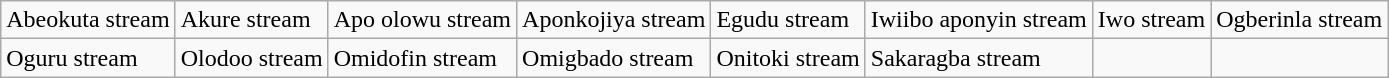<table class="wikitable">
<tr>
<td>Abeokuta stream</td>
<td>Akure stream</td>
<td>Apo olowu stream</td>
<td>Aponkojiya stream</td>
<td>Egudu stream</td>
<td>Iwiibo aponyin stream</td>
<td>Iwo stream</td>
<td>Ogberinla stream</td>
</tr>
<tr>
<td>Oguru stream</td>
<td>Olodoo stream</td>
<td>Omidofin stream</td>
<td>Omigbado stream</td>
<td>Onitoki stream</td>
<td>Sakaragba stream</td>
<td></td>
<td></td>
</tr>
</table>
